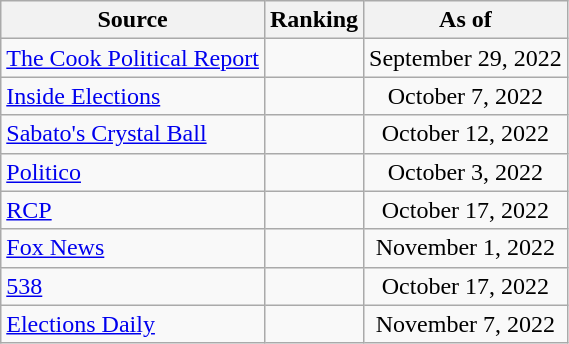<table class="wikitable" style="text-align:center">
<tr>
<th>Source</th>
<th>Ranking</th>
<th>As of</th>
</tr>
<tr>
<td align=left><a href='#'>The Cook Political Report</a></td>
<td></td>
<td>September 29, 2022</td>
</tr>
<tr>
<td align=left><a href='#'>Inside Elections</a></td>
<td></td>
<td>October 7, 2022</td>
</tr>
<tr>
<td align=left><a href='#'>Sabato's Crystal Ball</a></td>
<td></td>
<td>October 12, 2022</td>
</tr>
<tr>
<td align="left"><a href='#'>Politico</a></td>
<td></td>
<td>October 3, 2022</td>
</tr>
<tr>
<td align=left><a href='#'>RCP</a></td>
<td></td>
<td>October 17, 2022</td>
</tr>
<tr>
<td align=left><a href='#'>Fox News</a></td>
<td></td>
<td>November 1, 2022</td>
</tr>
<tr>
<td align="left"><a href='#'>538</a></td>
<td></td>
<td>October 17, 2022</td>
</tr>
<tr>
<td align="left"><a href='#'>Elections Daily</a></td>
<td></td>
<td>November 7, 2022</td>
</tr>
</table>
